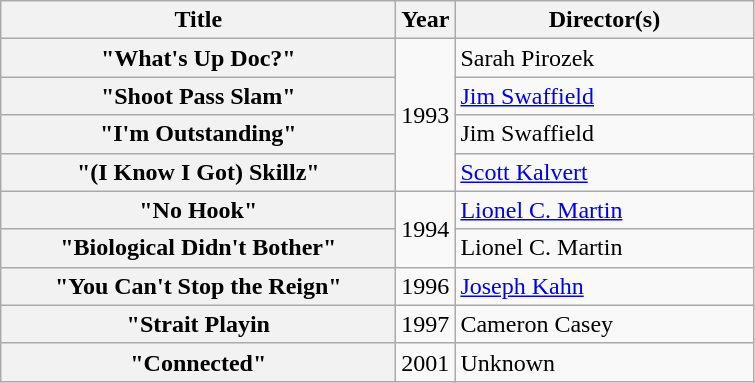<table class="wikitable plainrowheaders">
<tr>
<th style="width:16em;">Title</th>
<th style="width:2em;">Year</th>
<th style="width:12em;">Director(s)</th>
</tr>
<tr>
<th>"What's Up Doc?"</th>
<td rowspan="4">1993</td>
<td>Sarah Pirozek</td>
</tr>
<tr>
<th scope="row">"Shoot Pass Slam"</th>
<td><a href='#'>Jim Swaffield</a></td>
</tr>
<tr>
<th scope="row">"I'm Outstanding"</th>
<td>Jim Swaffield</td>
</tr>
<tr>
<th scope="row">"(I Know I Got) Skillz"</th>
<td><a href='#'>Scott Kalvert</a></td>
</tr>
<tr>
<th scope="row">"No Hook"</th>
<td rowspan="2">1994</td>
<td><a href='#'>Lionel C. Martin</a></td>
</tr>
<tr>
<th scope="row">"Biological Didn't Bother"</th>
<td>Lionel C. Martin</td>
</tr>
<tr>
<th scope="row">"You Can't Stop the Reign"</th>
<td>1996</td>
<td><a href='#'>Joseph Kahn</a></td>
</tr>
<tr>
<th scope="row">"Strait Playin</th>
<td>1997</td>
<td>Cameron Casey</td>
</tr>
<tr>
<th scope="row">"Connected"</th>
<td>2001</td>
<td>Unknown</td>
</tr>
</table>
